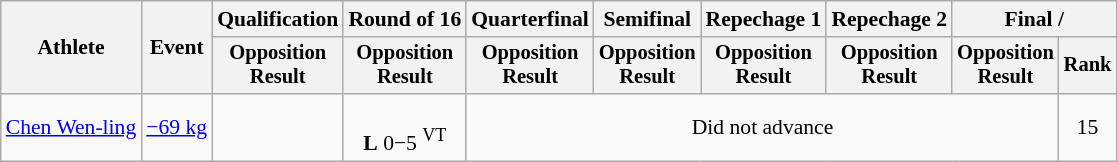<table class="wikitable" style="font-size:90%">
<tr>
<th rowspan=2>Athlete</th>
<th rowspan=2>Event</th>
<th>Qualification</th>
<th>Round of 16</th>
<th>Quarterfinal</th>
<th>Semifinal</th>
<th>Repechage 1</th>
<th>Repechage 2</th>
<th colspan=2>Final / </th>
</tr>
<tr style="font-size: 95%">
<th>Opposition<br>Result</th>
<th>Opposition<br>Result</th>
<th>Opposition<br>Result</th>
<th>Opposition<br>Result</th>
<th>Opposition<br>Result</th>
<th>Opposition<br>Result</th>
<th>Opposition<br>Result</th>
<th>Rank</th>
</tr>
<tr align=center>
<td align=left><a href='#'>Chen Wen-ling</a></td>
<td align=left><a href='#'>−69 kg</a></td>
<td></td>
<td><br><strong>L</strong> 0−5 <sup>VT</sup></td>
<td colspan=5>Did not advance</td>
<td>15</td>
</tr>
</table>
